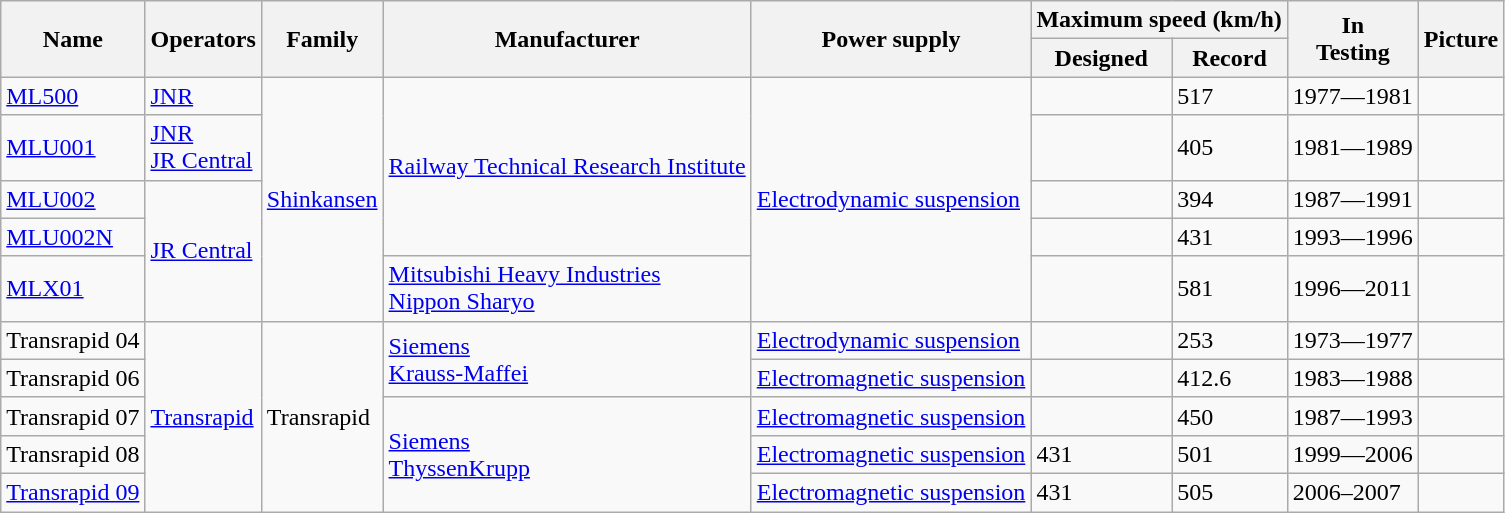<table class="wikitable sortable sort-under">
<tr>
<th rowspan="2">Name</th>
<th rowspan="2">Operators</th>
<th rowspan="2">Family</th>
<th rowspan="2">Manufacturer</th>
<th rowspan="2">Power supply</th>
<th colspan="2">Maximum speed (km/h)</th>
<th rowspan="2">In<br>Testing</th>
<th rowspan="2">Picture</th>
</tr>
<tr>
<th>Designed</th>
<th>Record</th>
</tr>
<tr>
<td><a href='#'>ML500</a></td>
<td> <a href='#'>JNR</a></td>
<td rowspan="5"><a href='#'>Shinkansen</a></td>
<td rowspan="4"><a href='#'>Railway Technical Research Institute</a></td>
<td rowspan="5"><a href='#'>Electrodynamic suspension</a></td>
<td></td>
<td>517</td>
<td>1977—1981</td>
<td></td>
</tr>
<tr>
<td><a href='#'>MLU001</a></td>
<td> <a href='#'>JNR</a><br> <a href='#'>JR Central</a></td>
<td></td>
<td>405</td>
<td>1981—1989</td>
<td></td>
</tr>
<tr>
<td><a href='#'>MLU002</a></td>
<td rowspan="3"> <a href='#'>JR Central</a></td>
<td></td>
<td>394</td>
<td>1987—1991</td>
<td></td>
</tr>
<tr>
<td><a href='#'>MLU002N</a></td>
<td></td>
<td>431</td>
<td>1993—1996</td>
<td></td>
</tr>
<tr>
<td><a href='#'>MLX01</a></td>
<td><a href='#'>Mitsubishi Heavy Industries</a><br><a href='#'>Nippon Sharyo</a></td>
<td></td>
<td>581</td>
<td>1996—2011</td>
<td></td>
</tr>
<tr>
<td>Transrapid 04</td>
<td rowspan="5"> <a href='#'>Transrapid</a></td>
<td rowspan="5">Transrapid</td>
<td rowspan="2"><a href='#'>Siemens</a><br><a href='#'>Krauss-Maffei</a></td>
<td><a href='#'>Electrodynamic suspension</a></td>
<td></td>
<td>253</td>
<td>1973—1977</td>
<td></td>
</tr>
<tr>
<td>Transrapid 06</td>
<td><a href='#'>Electromagnetic suspension</a></td>
<td></td>
<td>412.6</td>
<td>1983—1988</td>
<td></td>
</tr>
<tr>
<td>Transrapid 07</td>
<td rowspan="3"><a href='#'>Siemens</a><br><a href='#'>ThyssenKrupp</a></td>
<td><a href='#'>Electromagnetic suspension</a></td>
<td></td>
<td>450</td>
<td>1987—1993</td>
<td></td>
</tr>
<tr>
<td>Transrapid 08</td>
<td><a href='#'>Electromagnetic suspension</a></td>
<td>431</td>
<td>501</td>
<td>1999—2006</td>
<td></td>
</tr>
<tr>
<td><a href='#'>Transrapid 09</a></td>
<td><a href='#'>Electromagnetic suspension</a></td>
<td>431</td>
<td>505</td>
<td>2006–2007</td>
<td></td>
</tr>
</table>
